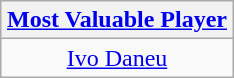<table class=wikitable style="text-align:center; margin:auto">
<tr>
<th><a href='#'>Most Valuable Player</a></th>
</tr>
<tr>
<td> <a href='#'>Ivo Daneu</a></td>
</tr>
</table>
